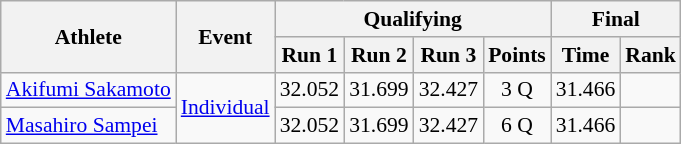<table class=wikitable style="font-size:90%">
<tr>
<th rowspan=2>Athlete</th>
<th rowspan=2>Event</th>
<th colspan=4>Qualifying</th>
<th colspan=2>Final</th>
</tr>
<tr>
<th>Run 1</th>
<th>Run 2</th>
<th>Run 3</th>
<th>Points</th>
<th>Time</th>
<th>Rank</th>
</tr>
<tr>
<td><a href='#'>Akifumi Sakamoto</a></td>
<td rowspan=2><a href='#'>Individual</a></td>
<td align=center>32.052</td>
<td align=center>31.699</td>
<td align=center>32.427</td>
<td align=center>3 Q</td>
<td align=center>31.466</td>
<td align=center></td>
</tr>
<tr>
<td><a href='#'>Masahiro Sampei</a></td>
<td align=center>32.052</td>
<td align=center>31.699</td>
<td align=center>32.427</td>
<td align=center>6 Q</td>
<td align=center>31.466</td>
<td align=center></td>
</tr>
</table>
